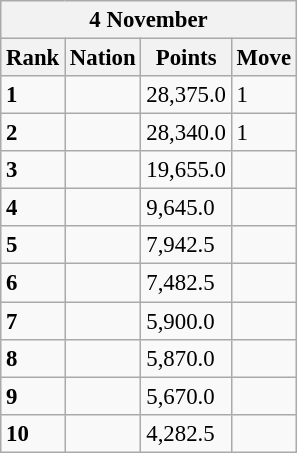<table class="wikitable" style="font-size:95%;">
<tr>
<th colspan="4">4 November</th>
</tr>
<tr>
<th>Rank</th>
<th>Nation</th>
<th>Points</th>
<th>Move</th>
</tr>
<tr>
<td><strong>1</strong></td>
<td></td>
<td>28,375.0</td>
<td> 1</td>
</tr>
<tr>
<td><strong>2</strong></td>
<td></td>
<td>28,340.0</td>
<td> 1</td>
</tr>
<tr>
<td><strong>3</strong></td>
<td></td>
<td>19,655.0</td>
<td></td>
</tr>
<tr>
<td><strong>4</strong></td>
<td></td>
<td>9,645.0</td>
<td></td>
</tr>
<tr>
<td><strong>5</strong></td>
<td></td>
<td>7,942.5</td>
<td></td>
</tr>
<tr>
<td><strong>6</strong></td>
<td></td>
<td>7,482.5</td>
<td></td>
</tr>
<tr>
<td><strong>7</strong></td>
<td></td>
<td>5,900.0</td>
<td></td>
</tr>
<tr>
<td><strong>8</strong></td>
<td></td>
<td>5,870.0</td>
<td></td>
</tr>
<tr>
<td><strong>9</strong></td>
<td></td>
<td>5,670.0</td>
<td></td>
</tr>
<tr>
<td><strong>10</strong></td>
<td></td>
<td>4,282.5</td>
<td></td>
</tr>
</table>
